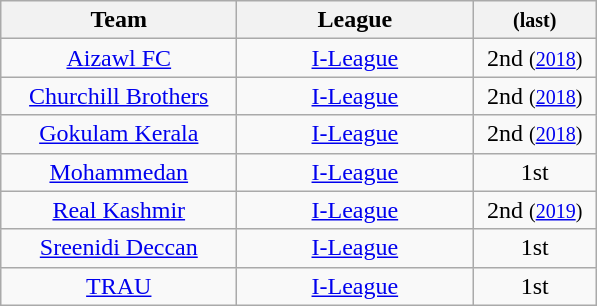<table class="wikitable plainrowheaders" style="text-align:center">
<tr>
<th scope="col" style="width:150px">Team</th>
<th scope="col" style="width:150px">League</th>
<th scope="col" style="width:75px"> <small>(last)</small></th>
</tr>
<tr>
<td><a href='#'>Aizawl FC</a></td>
<td><a href='#'>I-League</a></td>
<td>2nd <small>(<a href='#'>2018</a>)</small></td>
</tr>
<tr>
<td><a href='#'>Churchill Brothers</a></td>
<td><a href='#'>I-League</a></td>
<td>2nd <small>(<a href='#'>2018</a>)</small></td>
</tr>
<tr>
<td><a href='#'>Gokulam Kerala</a></td>
<td><a href='#'>I-League</a></td>
<td>2nd <small>(<a href='#'>2018</a>)</small></td>
</tr>
<tr>
<td><a href='#'>Mohammedan</a></td>
<td><a href='#'>I-League</a></td>
<td>1st</td>
</tr>
<tr>
<td><a href='#'>Real Kashmir</a></td>
<td><a href='#'>I-League</a></td>
<td>2nd <small>(<a href='#'>2019</a>)</small></td>
</tr>
<tr>
<td><a href='#'>Sreenidi Deccan</a></td>
<td><a href='#'>I-League</a></td>
<td>1st</td>
</tr>
<tr>
<td><a href='#'>TRAU</a></td>
<td><a href='#'>I-League</a></td>
<td>1st</td>
</tr>
</table>
